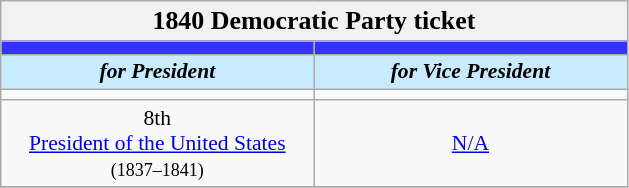<table class="wikitable" style="font-size:90%; text-align:center;">
<tr>
<td style="background:#f1f1f1;" colspan="30"><big><strong>1840 Democratic Party ticket</strong></big></td>
</tr>
<tr>
<th style="width:3em; font-size:135%; background:#3333FF; width:200px;"><a href='#'></a></th>
<th style="width:3em; font-size:135%; background:#3333FF; width:200px;"><a href='#'></a></th>
</tr>
<tr>
<td style="width:3em; font-size:100%; color:#000; background:#C8EBFF; width:200px;"><strong><em>for President</em></strong></td>
<td style="width:3em; font-size:100%; color:#000; background:#C8EBFF; width:200px;"><strong><em>for Vice President</em></strong></td>
</tr>
<tr>
<td></td>
</tr>
<tr>
<td>8th<br><a href='#'>President of the United States</a><br><small>(1837–1841)</small></td>
<td><a href='#'>N/A</a></td>
</tr>
<tr>
</tr>
</table>
